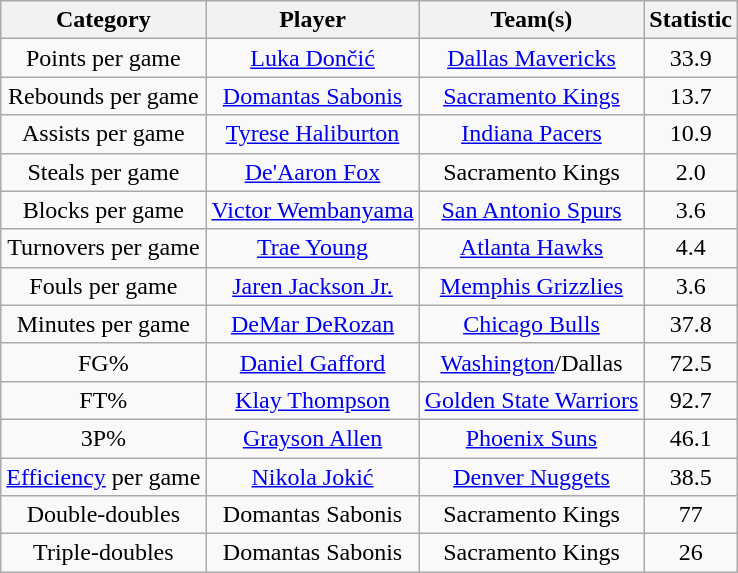<table class="wikitable" style="text-align:center">
<tr>
<th>Category</th>
<th>Player</th>
<th>Team(s)</th>
<th>Statistic</th>
</tr>
<tr>
<td>Points per game</td>
<td><a href='#'>Luka Dončić</a></td>
<td><a href='#'>Dallas Mavericks</a></td>
<td>33.9</td>
</tr>
<tr>
<td>Rebounds per game</td>
<td><a href='#'>Domantas Sabonis</a></td>
<td><a href='#'>Sacramento Kings</a></td>
<td>13.7</td>
</tr>
<tr>
<td>Assists per game</td>
<td><a href='#'>Tyrese Haliburton</a></td>
<td><a href='#'>Indiana Pacers</a></td>
<td>10.9</td>
</tr>
<tr>
<td>Steals per game</td>
<td><a href='#'>De'Aaron Fox</a></td>
<td>Sacramento Kings</td>
<td>2.0</td>
</tr>
<tr>
<td>Blocks per game</td>
<td><a href='#'>Victor Wembanyama</a></td>
<td><a href='#'>San Antonio Spurs</a></td>
<td>3.6</td>
</tr>
<tr>
<td>Turnovers per game</td>
<td><a href='#'>Trae Young</a></td>
<td><a href='#'>Atlanta Hawks</a></td>
<td>4.4</td>
</tr>
<tr>
<td>Fouls per game</td>
<td><a href='#'>Jaren Jackson Jr.</a></td>
<td><a href='#'>Memphis Grizzlies</a></td>
<td>3.6</td>
</tr>
<tr>
<td>Minutes per game</td>
<td><a href='#'>DeMar DeRozan</a></td>
<td><a href='#'>Chicago Bulls</a></td>
<td>37.8</td>
</tr>
<tr>
<td>FG%</td>
<td><a href='#'>Daniel Gafford</a></td>
<td><a href='#'>Washington</a>/Dallas</td>
<td>72.5</td>
</tr>
<tr>
<td>FT%</td>
<td><a href='#'>Klay Thompson</a></td>
<td><a href='#'>Golden State Warriors</a></td>
<td>92.7</td>
</tr>
<tr>
<td>3P%</td>
<td><a href='#'>Grayson Allen</a></td>
<td><a href='#'>Phoenix Suns</a></td>
<td>46.1</td>
</tr>
<tr>
<td><a href='#'>Efficiency</a> per game</td>
<td><a href='#'>Nikola Jokić</a></td>
<td><a href='#'>Denver Nuggets</a></td>
<td>38.5</td>
</tr>
<tr>
<td>Double-doubles</td>
<td>Domantas Sabonis</td>
<td>Sacramento Kings</td>
<td>77</td>
</tr>
<tr>
<td>Triple-doubles</td>
<td>Domantas Sabonis</td>
<td>Sacramento Kings</td>
<td>26</td>
</tr>
</table>
